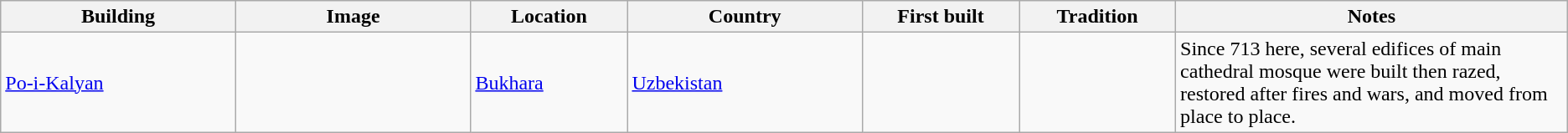<table class="wikitable sortable">
<tr>
<th style="width:15%">Building</th>
<th class="unsortable"; style="width:15%">Image</th>
<th style="width:10%">Location</th>
<th style="width:15%">Country</th>
<th style="width:10%">First built</th>
<th style="width:10%">Tradition</th>
<th class="unsortable"; style="width:25%">Notes</th>
</tr>
<tr>
<td><a href='#'>Po-i-Kalyan</a></td>
<td></td>
<td><a href='#'>Bukhara</a></td>
<td><a href='#'>Uzbekistan</a></td>
<td></td>
<td></td>
<td>Since 713 here, several edifices of main cathedral mosque were built then razed, restored after fires and wars, and moved from place to place.</td>
</tr>
</table>
